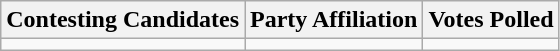<table class="wikitable sortable">
<tr>
<th>Contesting Candidates</th>
<th>Party Affiliation</th>
<th>Votes Polled</th>
</tr>
<tr>
<td></td>
<td></td>
<td></td>
</tr>
</table>
